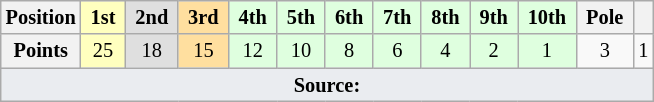<table class="wikitable" style="font-size:85%; text-align:center">
<tr>
<th scope="row">Position</th>
<th style="background:#ffffbf;"> 1st </th>
<th style="background:#dfdfdf;"> 2nd </th>
<th style="background:#ffdf9f;"> 3rd </th>
<th style="background:#dfffdf;"> 4th </th>
<th style="background:#dfffdf;"> 5th </th>
<th style="background:#dfffdf;"> 6th </th>
<th style="background:#dfffdf;"> 7th </th>
<th style="background:#dfffdf;"> 8th </th>
<th style="background:#dfffdf;"> 9th </th>
<th style="background:#dfffdf;"> 10th </th>
<th> Pole </th>
<th>  </th>
</tr>
<tr>
<th scope="row">Points</th>
<td style="background:#ffffbf;">25</td>
<td style="background:#dfdfdf;">18</td>
<td style="background:#ffdf9f;">15</td>
<td style="background:#dfffdf;">12</td>
<td style="background:#dfffdf;">10</td>
<td style="background:#dfffdf;">8</td>
<td style="background:#dfffdf;">6</td>
<td style="background:#dfffdf;">4</td>
<td style="background:#dfffdf;">2</td>
<td style="background:#dfffdf;">1</td>
<td>3</td>
<td>1</td>
</tr>
<tr class="sortbottom">
<td colspan="13" style="background-color:#EAECF0;text-align:center"><strong>Source:</strong></td>
</tr>
</table>
